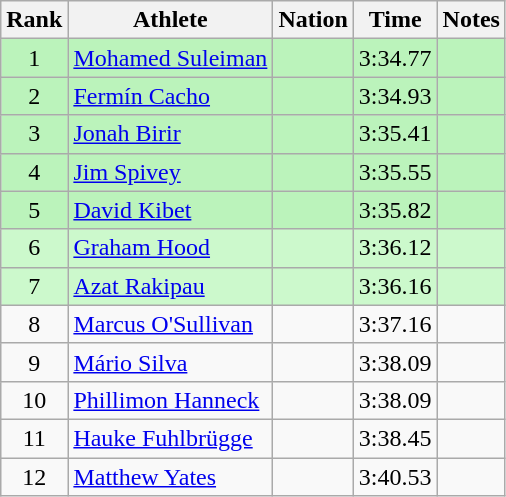<table class="wikitable sortable" style="text-align:center">
<tr>
<th>Rank</th>
<th>Athlete</th>
<th>Nation</th>
<th>Time</th>
<th>Notes</th>
</tr>
<tr style="background:#bbf3bb;">
<td>1</td>
<td align=left><a href='#'>Mohamed Suleiman</a></td>
<td align=left></td>
<td>3:34.77</td>
<td></td>
</tr>
<tr style="background:#bbf3bb;">
<td>2</td>
<td align=left><a href='#'>Fermín Cacho</a></td>
<td align=left></td>
<td>3:34.93</td>
<td></td>
</tr>
<tr style="background:#bbf3bb;">
<td>3</td>
<td align=left><a href='#'>Jonah Birir</a></td>
<td align=left></td>
<td>3:35.41</td>
<td></td>
</tr>
<tr style="background:#bbf3bb;">
<td>4</td>
<td align=left><a href='#'>Jim Spivey</a></td>
<td align=left></td>
<td>3:35.55</td>
<td></td>
</tr>
<tr style="background:#bbf3bb;">
<td>5</td>
<td align=left><a href='#'>David Kibet</a></td>
<td align=left></td>
<td>3:35.82</td>
<td></td>
</tr>
<tr style="background:#ccf9cc;">
<td>6</td>
<td align=left><a href='#'>Graham Hood</a></td>
<td align=left></td>
<td>3:36.12</td>
<td></td>
</tr>
<tr style="background:#ccf9cc;">
<td>7</td>
<td align=left><a href='#'>Azat Rakipau</a></td>
<td align=left></td>
<td>3:36.16</td>
<td></td>
</tr>
<tr>
<td>8</td>
<td align=left><a href='#'>Marcus O'Sullivan</a></td>
<td align=left></td>
<td>3:37.16</td>
<td></td>
</tr>
<tr>
<td>9</td>
<td align=left><a href='#'>Mário Silva</a></td>
<td align=left></td>
<td>3:38.09</td>
<td></td>
</tr>
<tr>
<td>10</td>
<td align=left><a href='#'>Phillimon Hanneck</a></td>
<td align=left></td>
<td>3:38.09</td>
<td></td>
</tr>
<tr>
<td>11</td>
<td align=left><a href='#'>Hauke Fuhlbrügge</a></td>
<td align=left></td>
<td>3:38.45</td>
<td></td>
</tr>
<tr>
<td>12</td>
<td align=left><a href='#'>Matthew Yates</a></td>
<td align=left></td>
<td>3:40.53</td>
<td></td>
</tr>
</table>
